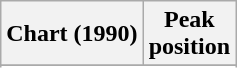<table class="wikitable sortable plainrowheaders" style="text-align:center">
<tr>
<th scope="col">Chart (1990)</th>
<th scope="col">Peak<br> position</th>
</tr>
<tr>
</tr>
<tr>
</tr>
</table>
